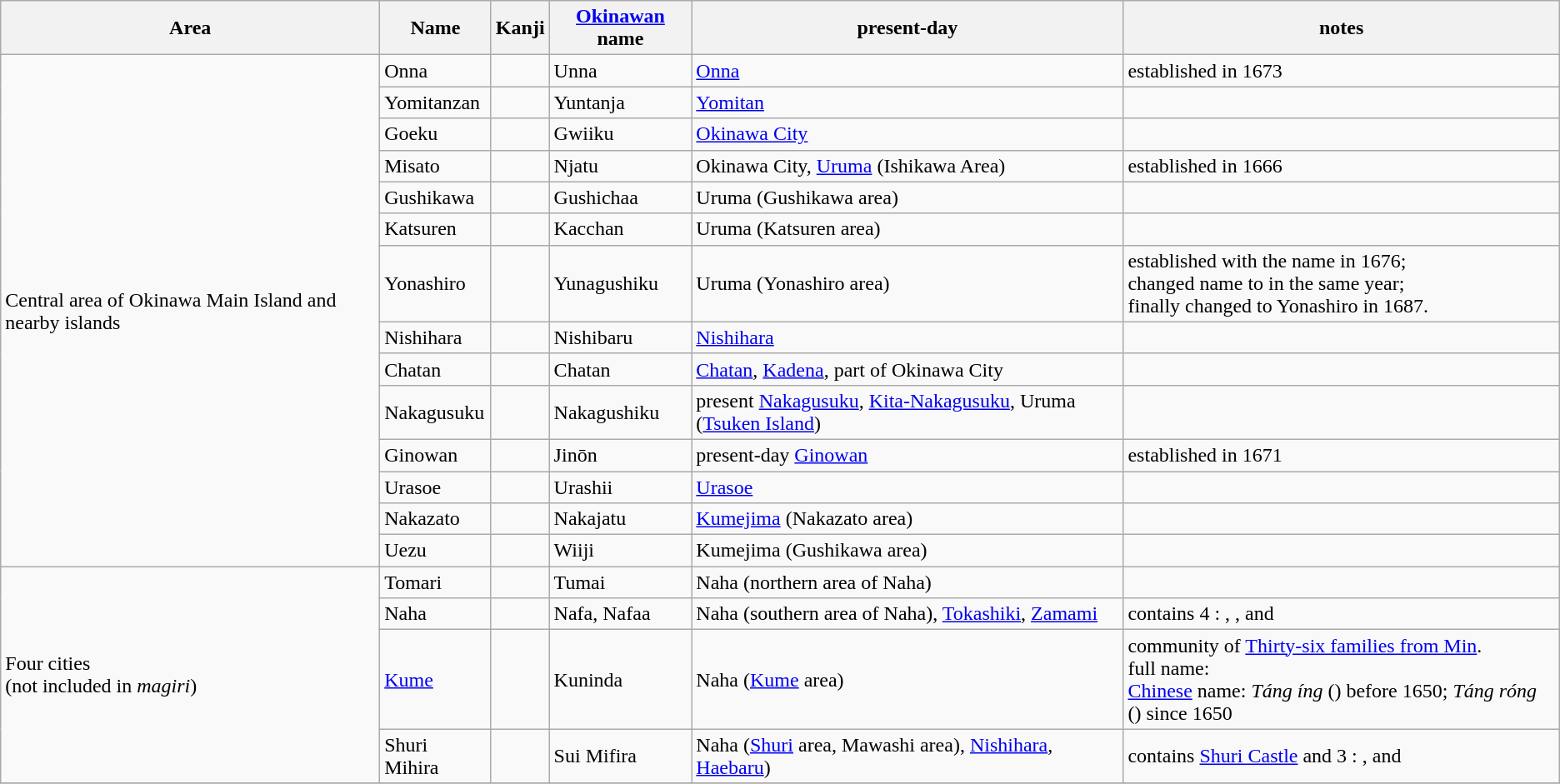<table class="wikitable">
<tr>
<th>Area</th>
<th>Name</th>
<th>Kanji</th>
<th><a href='#'>Okinawan</a> name</th>
<th>present-day</th>
<th>notes</th>
</tr>
<tr>
<td rowspan="14">Central area of Okinawa Main Island and nearby islands</td>
<td>Onna</td>
<td></td>
<td>Unna</td>
<td><a href='#'>Onna</a></td>
<td>established in 1673</td>
</tr>
<tr>
<td>Yomitanzan</td>
<td></td>
<td>Yuntanja</td>
<td><a href='#'>Yomitan</a></td>
<td></td>
</tr>
<tr>
<td>Goeku</td>
<td></td>
<td>Gwiiku</td>
<td><a href='#'>Okinawa City</a></td>
<td></td>
</tr>
<tr>
<td>Misato</td>
<td></td>
<td>Njatu</td>
<td>Okinawa City, <a href='#'>Uruma</a> (Ishikawa Area)</td>
<td>established in 1666</td>
</tr>
<tr>
<td>Gushikawa</td>
<td></td>
<td>Gushichaa</td>
<td>Uruma (Gushikawa area)</td>
<td></td>
</tr>
<tr>
<td>Katsuren</td>
<td></td>
<td>Kacchan</td>
<td>Uruma (Katsuren area)</td>
<td></td>
</tr>
<tr>
<td>Yonashiro</td>
<td></td>
<td>Yunagushiku</td>
<td>Uruma (Yonashiro area)</td>
<td>established with the name  in 1676;<br> changed name to  in the same year;<br> finally changed to Yonashiro in 1687.</td>
</tr>
<tr>
<td>Nishihara</td>
<td></td>
<td>Nishibaru</td>
<td><a href='#'>Nishihara</a></td>
<td></td>
</tr>
<tr>
<td>Chatan</td>
<td></td>
<td>Chatan</td>
<td><a href='#'>Chatan</a>, <a href='#'>Kadena</a>, part of Okinawa City</td>
<td></td>
</tr>
<tr>
<td>Nakagusuku</td>
<td></td>
<td>Nakagushiku</td>
<td>present <a href='#'>Nakagusuku</a>, <a href='#'>Kita-Nakagusuku</a>, Uruma (<a href='#'>Tsuken Island</a>)</td>
<td></td>
</tr>
<tr>
<td>Ginowan</td>
<td></td>
<td>Jinōn</td>
<td>present-day <a href='#'>Ginowan</a></td>
<td>established in 1671</td>
</tr>
<tr>
<td>Urasoe</td>
<td></td>
<td>Urashii</td>
<td><a href='#'>Urasoe</a></td>
<td></td>
</tr>
<tr>
<td>Nakazato</td>
<td></td>
<td>Nakajatu</td>
<td><a href='#'>Kumejima</a> (Nakazato area)</td>
<td></td>
</tr>
<tr>
<td>Uezu</td>
<td></td>
<td>Wiiji</td>
<td>Kumejima (Gushikawa area)</td>
<td></td>
</tr>
<tr>
<td rowspan="4">Four cities<br>(not included in <em>magiri</em>)</td>
<td>Tomari</td>
<td></td>
<td>Tumai</td>
<td>Naha (northern area of Naha)</td>
<td></td>
</tr>
<tr>
<td>Naha</td>
<td></td>
<td>Nafa, Nafaa</td>
<td>Naha (southern area of Naha), <a href='#'>Tokashiki</a>, <a href='#'>Zamami</a></td>
<td>contains 4 : , ,  and </td>
</tr>
<tr>
<td><a href='#'>Kume</a></td>
<td></td>
<td>Kuninda</td>
<td>Naha (<a href='#'>Kume</a> area)</td>
<td>community of <a href='#'>Thirty-six families from Min</a>.<br>full name: <br><a href='#'>Chinese</a> name: <em>Táng íng</em> () before 1650; <em>Táng róng</em> () since 1650</td>
</tr>
<tr>
<td>Shuri Mihira</td>
<td></td>
<td>Sui Mifira</td>
<td>Naha (<a href='#'>Shuri</a> area, Mawashi area), <a href='#'>Nishihara</a>, <a href='#'>Haebaru</a>)</td>
<td>contains <a href='#'>Shuri Castle</a> and 3 : ,  and </td>
</tr>
<tr>
</tr>
</table>
